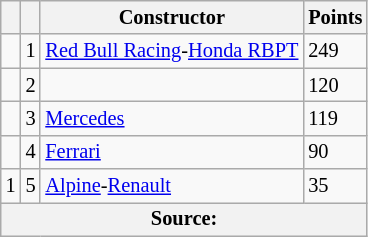<table class="wikitable" style="font-size: 85%;">
<tr>
<th scope="col"></th>
<th scope="col"></th>
<th scope="col">Constructor</th>
<th scope="col">Points</th>
</tr>
<tr>
<td align="left"></td>
<td align="center">1</td>
<td> <a href='#'>Red Bull Racing</a>-<a href='#'>Honda RBPT</a></td>
<td align="left">249</td>
</tr>
<tr>
<td align="left"></td>
<td align="center">2</td>
<td></td>
<td align="left">120</td>
</tr>
<tr>
<td align="left"></td>
<td align="center">3</td>
<td> <a href='#'>Mercedes</a></td>
<td align="left">119</td>
</tr>
<tr>
<td align="left"></td>
<td align="center">4</td>
<td> <a href='#'>Ferrari</a></td>
<td align="left">90</td>
</tr>
<tr>
<td align="left"> 1</td>
<td align="center">5</td>
<td> <a href='#'>Alpine</a>-<a href='#'>Renault</a></td>
<td align="left">35</td>
</tr>
<tr>
<th colspan=4>Source:</th>
</tr>
</table>
